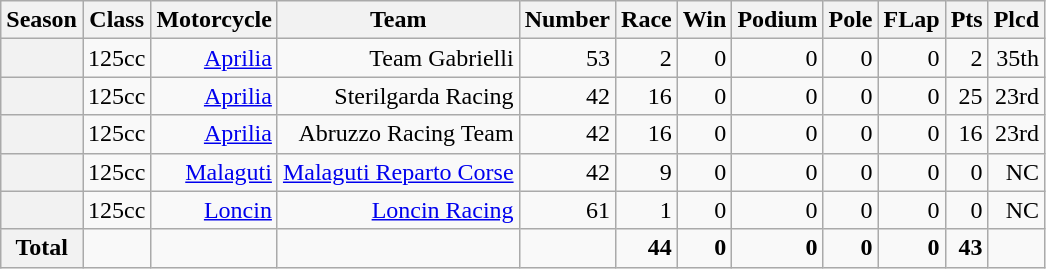<table class="wikitable">
<tr>
<th>Season</th>
<th>Class</th>
<th>Motorcycle</th>
<th>Team</th>
<th>Number</th>
<th>Race</th>
<th>Win</th>
<th>Podium</th>
<th>Pole</th>
<th>FLap</th>
<th>Pts</th>
<th>Plcd</th>
</tr>
<tr align="right">
<th></th>
<td>125cc</td>
<td><a href='#'>Aprilia</a></td>
<td>Team Gabrielli</td>
<td>53</td>
<td>2</td>
<td>0</td>
<td>0</td>
<td>0</td>
<td>0</td>
<td>2</td>
<td>35th</td>
</tr>
<tr align="right">
<th></th>
<td>125cc</td>
<td><a href='#'>Aprilia</a></td>
<td>Sterilgarda Racing</td>
<td>42</td>
<td>16</td>
<td>0</td>
<td>0</td>
<td>0</td>
<td>0</td>
<td>25</td>
<td>23rd</td>
</tr>
<tr align="right">
<th></th>
<td>125cc</td>
<td><a href='#'>Aprilia</a></td>
<td>Abruzzo Racing Team</td>
<td>42</td>
<td>16</td>
<td>0</td>
<td>0</td>
<td>0</td>
<td>0</td>
<td>16</td>
<td>23rd</td>
</tr>
<tr align="right">
<th></th>
<td>125cc</td>
<td><a href='#'>Malaguti</a></td>
<td><a href='#'>Malaguti Reparto Corse</a></td>
<td>42</td>
<td>9</td>
<td>0</td>
<td>0</td>
<td>0</td>
<td>0</td>
<td>0</td>
<td>NC</td>
</tr>
<tr align="right">
<th></th>
<td>125cc</td>
<td><a href='#'>Loncin</a></td>
<td><a href='#'>Loncin Racing</a></td>
<td>61</td>
<td>1</td>
<td>0</td>
<td>0</td>
<td>0</td>
<td>0</td>
<td>0</td>
<td>NC</td>
</tr>
<tr align="right">
<th>Total</th>
<td></td>
<td></td>
<td></td>
<td></td>
<td><strong>44</strong></td>
<td><strong>0</strong></td>
<td><strong>0</strong></td>
<td><strong>0</strong></td>
<td><strong>0</strong></td>
<td><strong>43</strong></td>
<td></td>
</tr>
</table>
